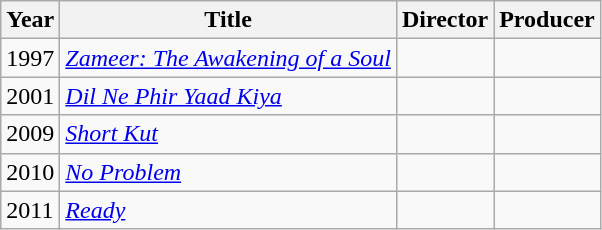<table class="wikitable sortable">
<tr>
<th>Year</th>
<th>Title</th>
<th>Director</th>
<th>Producer</th>
</tr>
<tr>
<td>1997</td>
<td><em><a href='#'>Zameer: The Awakening of a Soul</a></em></td>
<td></td>
<td></td>
</tr>
<tr>
<td>2001</td>
<td><em><a href='#'>Dil Ne Phir Yaad Kiya</a></em></td>
<td></td>
<td></td>
</tr>
<tr>
<td>2009</td>
<td><em><a href='#'>Short Kut</a></em></td>
<td></td>
<td></td>
</tr>
<tr>
<td>2010</td>
<td><em><a href='#'>No Problem</a></em></td>
<td></td>
<td></td>
</tr>
<tr>
<td>2011</td>
<td><em><a href='#'>Ready</a></em></td>
<td></td>
<td></td>
</tr>
</table>
